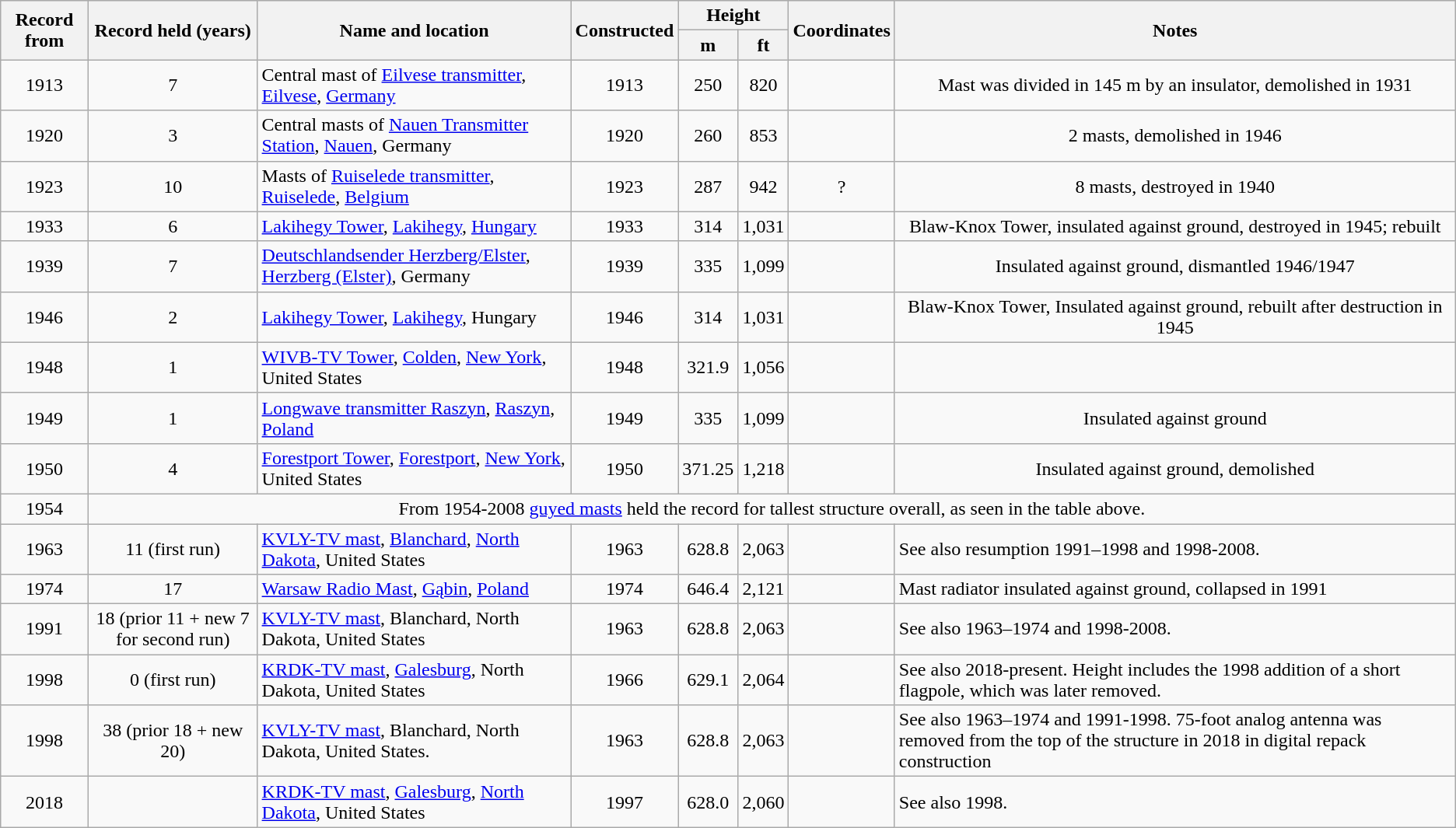<table class="sortable wikitable" style="text-align: center;" cellpadding="2">
<tr style="background: #ececec;">
<th rowspan="2">Record from</th>
<th rowspan="2">Record held (years)</th>
<th rowspan="2">Name and location</th>
<th rowspan="2">Constructed</th>
<th colspan="2">Height</th>
<th rowspan="2" class="unsortable">Coordinates</th>
<th rowspan="2" class="unsortable">Notes</th>
</tr>
<tr style="background: #ececec;">
<th>m</th>
<th>ft</th>
</tr>
<tr>
<td>1913</td>
<td>7</td>
<td style="text-align:left">Central mast of <a href='#'>Eilvese transmitter</a>, <a href='#'>Eilvese</a>, <a href='#'>Germany</a></td>
<td>1913</td>
<td>250</td>
<td>820</td>
<td></td>
<td>Mast was divided in 145 m by an insulator, demolished in 1931</td>
</tr>
<tr>
<td>1920</td>
<td>3</td>
<td style="text-align:left">Central masts of <a href='#'>Nauen Transmitter Station</a>, <a href='#'>Nauen</a>, Germany</td>
<td>1920</td>
<td>260</td>
<td>853</td>
<td></td>
<td>2 masts, demolished in 1946</td>
</tr>
<tr>
<td>1923</td>
<td>10</td>
<td style="text-align:left">Masts of <a href='#'>Ruiselede transmitter</a>, <a href='#'>Ruiselede</a>, <a href='#'>Belgium</a></td>
<td>1923</td>
<td>287</td>
<td>942</td>
<td>?</td>
<td>8 masts, destroyed in 1940</td>
</tr>
<tr>
<td>1933</td>
<td>6</td>
<td style="text-align:left"><a href='#'>Lakihegy Tower</a>, <a href='#'>Lakihegy</a>, <a href='#'>Hungary</a></td>
<td>1933</td>
<td>314</td>
<td>1,031</td>
<td></td>
<td>Blaw-Knox Tower, insulated against ground, destroyed in 1945; rebuilt</td>
</tr>
<tr>
<td>1939</td>
<td>7</td>
<td style="text-align:left"><a href='#'>Deutschlandsender Herzberg/Elster</a>, <a href='#'>Herzberg (Elster)</a>, Germany</td>
<td>1939</td>
<td>335</td>
<td>1,099</td>
<td></td>
<td>Insulated against ground, dismantled 1946/1947</td>
</tr>
<tr>
<td>1946</td>
<td>2</td>
<td style="text-align:left"><a href='#'>Lakihegy Tower</a>, <a href='#'>Lakihegy</a>, Hungary</td>
<td>1946</td>
<td>314</td>
<td>1,031</td>
<td></td>
<td>Blaw-Knox Tower, Insulated against ground, rebuilt after destruction in 1945</td>
</tr>
<tr>
<td>1948</td>
<td>1</td>
<td style="text-align:left"><a href='#'>WIVB-TV Tower</a>, <a href='#'>Colden</a>, <a href='#'>New York</a>, United States</td>
<td>1948</td>
<td>321.9</td>
<td>1,056</td>
<td></td>
<td></td>
</tr>
<tr>
<td>1949</td>
<td>1</td>
<td style="text-align:left"><a href='#'>Longwave transmitter Raszyn</a>, <a href='#'>Raszyn</a>, <a href='#'>Poland</a></td>
<td>1949</td>
<td>335</td>
<td>1,099</td>
<td></td>
<td>Insulated against ground</td>
</tr>
<tr>
<td>1950</td>
<td>4</td>
<td style="text-align:left"><a href='#'>Forestport Tower</a>, <a href='#'>Forestport</a>, <a href='#'>New York</a>, United States</td>
<td>1950</td>
<td>371.25</td>
<td>1,218</td>
<td></td>
<td>Insulated against ground, demolished</td>
</tr>
<tr>
<td>1954</td>
<td colspan="7">From 1954-2008 <a href='#'>guyed masts</a> held the record for tallest structure overall, as seen in the table above.</td>
</tr>
<tr>
<td>1963</td>
<td>11 (first run)</td>
<td style="text-align:left"><a href='#'>KVLY-TV mast</a>, <a href='#'>Blanchard</a>, <a href='#'>North Dakota</a>, United States</td>
<td>1963</td>
<td>628.8</td>
<td>2,063</td>
<td></td>
<td style="text-align:left;">See also resumption 1991–1998 and 1998-2008.</td>
</tr>
<tr>
<td>1974</td>
<td>17</td>
<td style="text-align:left"><a href='#'>Warsaw Radio Mast</a>, <a href='#'>Gąbin</a>, <a href='#'>Poland</a></td>
<td>1974</td>
<td>646.4</td>
<td>2,121</td>
<td></td>
<td style="text-align:left;">Mast radiator insulated against ground, collapsed in 1991</td>
</tr>
<tr>
<td>1991</td>
<td>18 (prior 11 + new 7 for second run)</td>
<td style="text-align:left"><a href='#'>KVLY-TV mast</a>, Blanchard, North Dakota, United States</td>
<td>1963</td>
<td>628.8</td>
<td>2,063</td>
<td></td>
<td style="text-align:left;">See also 1963–1974 and 1998-2008.</td>
</tr>
<tr>
<td>1998</td>
<td>0 (first run)</td>
<td style="text-align:left"><a href='#'>KRDK-TV mast</a>, <a href='#'>Galesburg</a>, North Dakota, United States</td>
<td>1966</td>
<td>629.1</td>
<td>2,064</td>
<td></td>
<td style="text-align:left;">See also 2018-present. Height includes the 1998 addition of a short flagpole, which was later removed.</td>
</tr>
<tr>
<td>1998</td>
<td>38 (prior 18 + new 20)</td>
<td style="text-align:left"><a href='#'>KVLY-TV mast</a>, Blanchard, North Dakota, United States.</td>
<td>1963</td>
<td>628.8</td>
<td>2,063</td>
<td></td>
<td style="text-align:left;">See also 1963–1974 and 1991-1998. 75-foot analog antenna was removed from the top of the structure in 2018 in digital repack construction</td>
</tr>
<tr>
<td>2018</td>
<td></td>
<td style="text-align:left"><a href='#'>KRDK-TV mast</a>, <a href='#'>Galesburg</a>, <a href='#'>North Dakota</a>, United States</td>
<td>1997</td>
<td>628.0</td>
<td>2,060</td>
<td></td>
<td style="text-align:left;">See also 1998.</td>
</tr>
</table>
